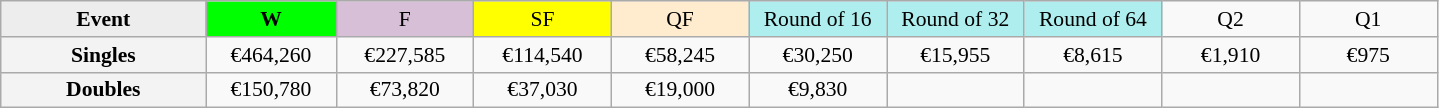<table class=wikitable style=font-size:90%;text-align:center>
<tr>
<td width=130 bgcolor=ededed><strong>Event</strong></td>
<td width=80 bgcolor=lime><strong>W</strong></td>
<td width=85 bgcolor=thistle>F</td>
<td width=85 bgcolor=ffff00>SF</td>
<td width=85 bgcolor=ffebcd>QF</td>
<td width=85 bgcolor=afeeee>Round of 16</td>
<td width=85 bgcolor=afeeee>Round of 32</td>
<td width=85 bgcolor=afeeee>Round of 64</td>
<td width=85>Q2</td>
<td width=85>Q1</td>
</tr>
<tr>
<th style=background:#f3f3f3>Singles</th>
<td>€464,260</td>
<td>€227,585</td>
<td>€114,540</td>
<td>€58,245</td>
<td>€30,250</td>
<td>€15,955</td>
<td>€8,615</td>
<td>€1,910</td>
<td>€975</td>
</tr>
<tr>
<th style=background:#f3f3f3>Doubles</th>
<td>€150,780</td>
<td>€73,820</td>
<td>€37,030</td>
<td>€19,000</td>
<td>€9,830</td>
<td></td>
<td></td>
<td></td>
<td></td>
</tr>
</table>
